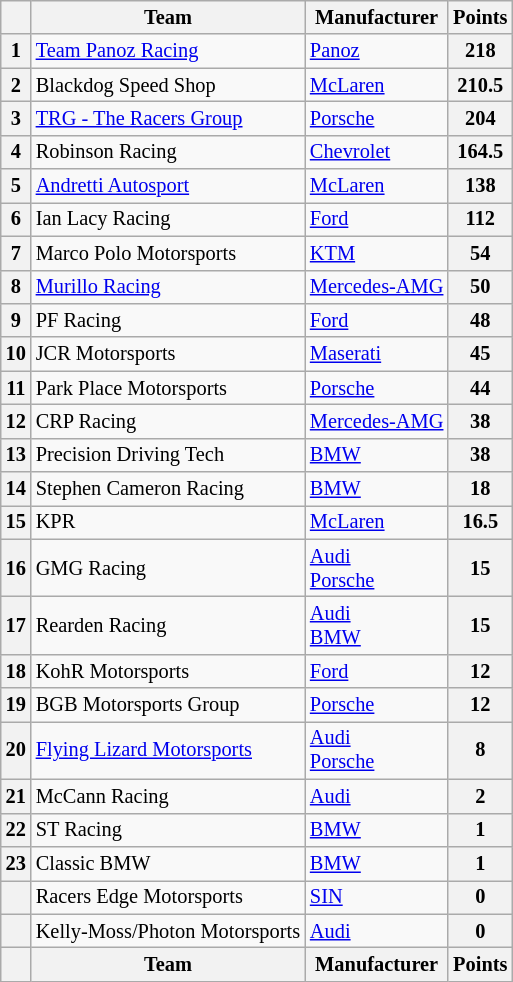<table class="wikitable" style="font-size: 85%; text-align:center;">
<tr>
<th></th>
<th>Team</th>
<th>Manufacturer</th>
<th>Points</th>
</tr>
<tr>
<th>1</th>
<td align=left> <a href='#'>Team Panoz Racing</a></td>
<td align=left><a href='#'>Panoz</a></td>
<th>218</th>
</tr>
<tr>
<th>2</th>
<td align=left> Blackdog Speed Shop</td>
<td align=left><a href='#'>McLaren</a></td>
<th>210.5</th>
</tr>
<tr>
<th>3</th>
<td align=left> <a href='#'>TRG - The Racers Group</a></td>
<td align=left><a href='#'>Porsche</a></td>
<th>204</th>
</tr>
<tr>
<th>4</th>
<td align=left> Robinson Racing</td>
<td align=left><a href='#'>Chevrolet</a></td>
<th>164.5</th>
</tr>
<tr>
<th>5</th>
<td align=left> <a href='#'>Andretti Autosport</a></td>
<td align=left><a href='#'>McLaren</a></td>
<th>138</th>
</tr>
<tr>
<th>6</th>
<td align=left> Ian Lacy Racing</td>
<td align=left><a href='#'>Ford</a></td>
<th>112</th>
</tr>
<tr>
<th>7</th>
<td align=left> Marco Polo Motorsports</td>
<td align=left><a href='#'>KTM</a></td>
<th>54</th>
</tr>
<tr>
<th>8</th>
<td align=left> <a href='#'>Murillo Racing</a></td>
<td align=left><a href='#'>Mercedes-AMG</a></td>
<th>50</th>
</tr>
<tr>
<th>9</th>
<td align=left> PF Racing</td>
<td align=left><a href='#'>Ford</a></td>
<th>48</th>
</tr>
<tr>
<th>10</th>
<td align=left> JCR Motorsports</td>
<td align=left><a href='#'>Maserati</a></td>
<th>45</th>
</tr>
<tr>
<th>11</th>
<td align=left> Park Place Motorsports</td>
<td align=left><a href='#'>Porsche</a></td>
<th>44</th>
</tr>
<tr>
<th>12</th>
<td align=left> CRP Racing</td>
<td align=left><a href='#'>Mercedes-AMG</a></td>
<th>38</th>
</tr>
<tr>
<th>13</th>
<td align=left> Precision Driving Tech</td>
<td align=left><a href='#'>BMW</a></td>
<th>38</th>
</tr>
<tr>
<th>14</th>
<td align=left> Stephen Cameron Racing</td>
<td align=left><a href='#'>BMW</a></td>
<th>18</th>
</tr>
<tr>
<th>15</th>
<td align=left> KPR</td>
<td align=left><a href='#'>McLaren</a></td>
<th>16.5</th>
</tr>
<tr>
<th>16</th>
<td align=left> GMG Racing</td>
<td align=left><a href='#'>Audi</a><br><a href='#'>Porsche</a></td>
<th>15</th>
</tr>
<tr>
<th>17</th>
<td align=left> Rearden Racing</td>
<td align=left><a href='#'>Audi</a><br><a href='#'>BMW</a></td>
<th>15</th>
</tr>
<tr>
<th>18</th>
<td align=left> KohR Motorsports</td>
<td align=left><a href='#'>Ford</a></td>
<th>12</th>
</tr>
<tr>
<th>19</th>
<td align=left> BGB Motorsports Group</td>
<td align=left><a href='#'>Porsche</a></td>
<th>12</th>
</tr>
<tr>
<th>20</th>
<td align=left> <a href='#'>Flying Lizard Motorsports</a></td>
<td align=left><a href='#'>Audi</a><br><a href='#'>Porsche</a></td>
<th>8</th>
</tr>
<tr>
<th>21</th>
<td align=left> McCann Racing</td>
<td align=left><a href='#'>Audi</a></td>
<th>2</th>
</tr>
<tr>
<th>22</th>
<td align=left> ST Racing</td>
<td align=left><a href='#'>BMW</a></td>
<th>1</th>
</tr>
<tr>
<th>23</th>
<td align=left> Classic BMW</td>
<td align=left><a href='#'>BMW</a></td>
<th>1</th>
</tr>
<tr>
<th></th>
<td align=left> Racers Edge Motorsports</td>
<td align=left><a href='#'>SIN</a></td>
<th>0</th>
</tr>
<tr>
<th></th>
<td align=left> Kelly-Moss/Photon Motorsports</td>
<td align=left><a href='#'>Audi</a></td>
<th>0</th>
</tr>
<tr valign="top">
<th valign=middle></th>
<th valign=middle>Team</th>
<th valign=middle>Manufacturer</th>
<th valign=middle>Points</th>
</tr>
</table>
